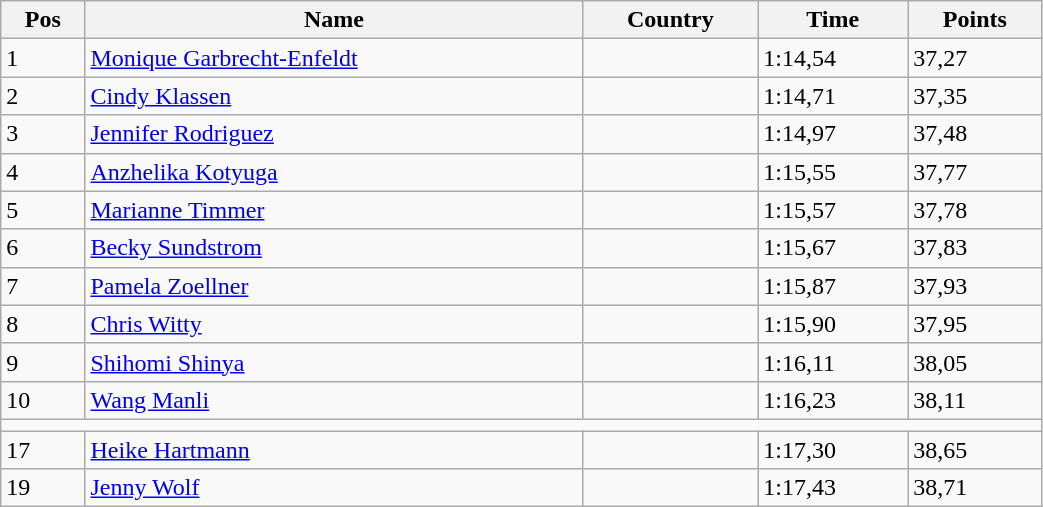<table class="prettytable" style="width:55%;">
<tr>
<th>Pos</th>
<th>Name</th>
<th>Country</th>
<th>Time</th>
<th>Points</th>
</tr>
<tr>
<td>1</td>
<td><a href='#'>Monique Garbrecht-Enfeldt</a></td>
<td></td>
<td>1:14,54</td>
<td>37,27</td>
</tr>
<tr>
<td>2</td>
<td><a href='#'>Cindy Klassen</a></td>
<td></td>
<td>1:14,71</td>
<td>37,35</td>
</tr>
<tr>
<td>3</td>
<td><a href='#'>Jennifer Rodriguez</a></td>
<td></td>
<td>1:14,97</td>
<td>37,48</td>
</tr>
<tr>
<td>4</td>
<td><a href='#'>Anzhelika Kotyuga</a></td>
<td></td>
<td>1:15,55</td>
<td>37,77</td>
</tr>
<tr>
<td>5</td>
<td><a href='#'>Marianne Timmer</a></td>
<td></td>
<td>1:15,57</td>
<td>37,78</td>
</tr>
<tr>
<td>6</td>
<td><a href='#'>Becky Sundstrom</a></td>
<td></td>
<td>1:15,67</td>
<td>37,83</td>
</tr>
<tr>
<td>7</td>
<td><a href='#'>Pamela Zoellner</a></td>
<td></td>
<td>1:15,87</td>
<td>37,93</td>
</tr>
<tr>
<td>8</td>
<td><a href='#'>Chris Witty</a></td>
<td></td>
<td>1:15,90</td>
<td>37,95</td>
</tr>
<tr>
<td>9</td>
<td><a href='#'>Shihomi Shinya</a></td>
<td></td>
<td>1:16,11</td>
<td>38,05</td>
</tr>
<tr>
<td>10</td>
<td><a href='#'>Wang Manli</a></td>
<td></td>
<td>1:16,23</td>
<td>38,11</td>
</tr>
<tr>
<td colspan="5"></td>
</tr>
<tr>
<td>17</td>
<td><a href='#'>Heike Hartmann</a></td>
<td></td>
<td>1:17,30</td>
<td>38,65</td>
</tr>
<tr>
<td>19</td>
<td><a href='#'>Jenny Wolf</a></td>
<td></td>
<td>1:17,43</td>
<td>38,71</td>
</tr>
</table>
